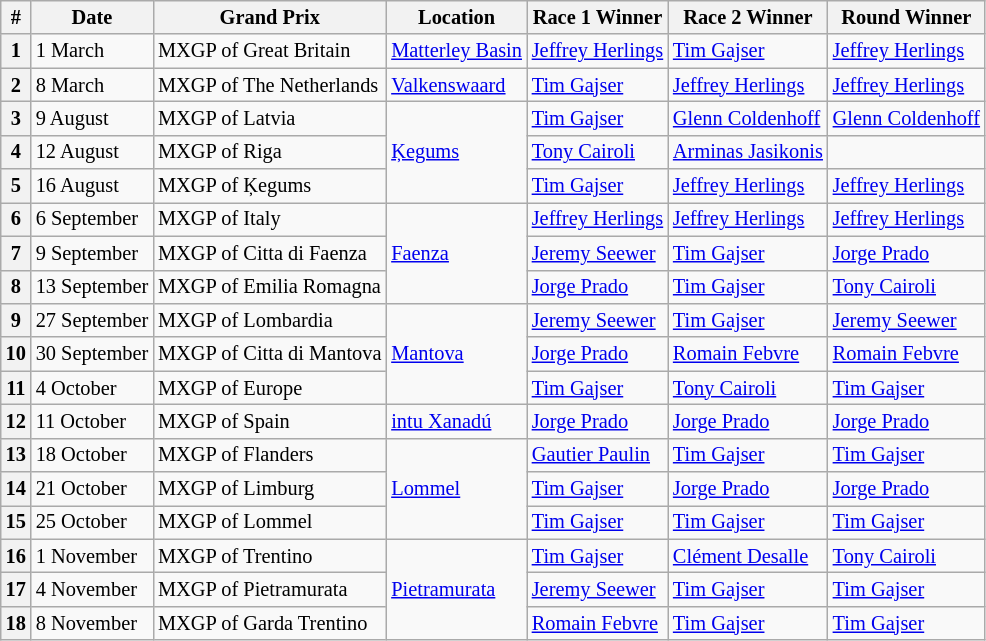<table class="wikitable" style="font-size: 85%;">
<tr>
<th>#</th>
<th>Date</th>
<th>Grand Prix</th>
<th>Location</th>
<th>Race 1 Winner</th>
<th>Race 2 Winner</th>
<th>Round Winner</th>
</tr>
<tr>
<th>1</th>
<td>1 March</td>
<td> MXGP of Great Britain</td>
<td style="white-space: nowrap;"><a href='#'>Matterley Basin</a></td>
<td> <a href='#'>Jeffrey Herlings</a></td>
<td> <a href='#'>Tim Gajser</a></td>
<td> <a href='#'>Jeffrey Herlings</a></td>
</tr>
<tr>
<th>2</th>
<td>8 March</td>
<td style="white-space: nowrap;"> MXGP of The Netherlands</td>
<td><a href='#'>Valkenswaard</a></td>
<td> <a href='#'>Tim Gajser</a></td>
<td> <a href='#'>Jeffrey Herlings</a></td>
<td> <a href='#'>Jeffrey Herlings</a></td>
</tr>
<tr>
<th>3</th>
<td>9 August</td>
<td> MXGP of Latvia</td>
<td rowspan=3><a href='#'>Ķegums</a></td>
<td> <a href='#'>Tim Gajser</a></td>
<td style="white-space: nowrap;"> <a href='#'>Glenn Coldenhoff</a></td>
<td style="white-space: nowrap;"> <a href='#'>Glenn Coldenhoff</a></td>
</tr>
<tr>
<th>4</th>
<td>12 August</td>
<td> MXGP of Riga</td>
<td> <a href='#'>Tony Cairoli</a></td>
<td style="white-space: nowrap;"> <a href='#'>Arminas Jasikonis</a></td>
<td></td>
</tr>
<tr>
<th>5</th>
<td>16 August</td>
<td> MXGP of Ķegums</td>
<td> <a href='#'>Tim Gajser</a></td>
<td> <a href='#'>Jeffrey Herlings</a></td>
<td> <a href='#'>Jeffrey Herlings</a></td>
</tr>
<tr>
<th>6</th>
<td>6 September</td>
<td> MXGP of Italy</td>
<td rowspan=3><a href='#'>Faenza</a></td>
<td style="white-space: nowrap;"> <a href='#'>Jeffrey Herlings</a></td>
<td> <a href='#'>Jeffrey Herlings</a></td>
<td> <a href='#'>Jeffrey Herlings</a></td>
</tr>
<tr>
<th>7</th>
<td>9 September</td>
<td> MXGP of Citta di Faenza</td>
<td> <a href='#'>Jeremy Seewer</a></td>
<td> <a href='#'>Tim Gajser</a></td>
<td> <a href='#'>Jorge Prado</a></td>
</tr>
<tr>
<th>8</th>
<td style="white-space: nowrap;">13 September</td>
<td style="white-space: nowrap;"> MXGP of Emilia Romagna</td>
<td> <a href='#'>Jorge Prado</a></td>
<td> <a href='#'>Tim Gajser</a></td>
<td> <a href='#'>Tony Cairoli</a></td>
</tr>
<tr>
<th>9</th>
<td>27 September</td>
<td> MXGP of Lombardia</td>
<td rowspan=3><a href='#'>Mantova</a></td>
<td> <a href='#'>Jeremy Seewer</a></td>
<td> <a href='#'>Tim Gajser</a></td>
<td> <a href='#'>Jeremy Seewer</a></td>
</tr>
<tr>
<th>10</th>
<td>30 September</td>
<td> MXGP of Citta di Mantova</td>
<td> <a href='#'>Jorge Prado</a></td>
<td> <a href='#'>Romain Febvre</a></td>
<td> <a href='#'>Romain Febvre</a></td>
</tr>
<tr>
<th>11</th>
<td>4 October</td>
<td> MXGP of Europe</td>
<td> <a href='#'>Tim Gajser</a></td>
<td> <a href='#'>Tony Cairoli</a></td>
<td> <a href='#'>Tim Gajser</a></td>
</tr>
<tr>
<th>12</th>
<td>11 October</td>
<td> MXGP of Spain</td>
<td><a href='#'>intu Xanadú</a></td>
<td> <a href='#'>Jorge Prado</a></td>
<td> <a href='#'>Jorge Prado</a></td>
<td> <a href='#'>Jorge Prado</a></td>
</tr>
<tr>
<th>13</th>
<td>18 October</td>
<td> MXGP of Flanders</td>
<td rowspan=3><a href='#'>Lommel</a></td>
<td> <a href='#'>Gautier Paulin</a></td>
<td> <a href='#'>Tim Gajser</a></td>
<td> <a href='#'>Tim Gajser</a></td>
</tr>
<tr>
<th>14</th>
<td>21 October</td>
<td> MXGP of Limburg</td>
<td> <a href='#'>Tim Gajser</a></td>
<td> <a href='#'>Jorge Prado</a></td>
<td> <a href='#'>Jorge Prado</a></td>
</tr>
<tr>
<th>15</th>
<td>25 October</td>
<td> MXGP of Lommel</td>
<td> <a href='#'>Tim Gajser</a></td>
<td> <a href='#'>Tim Gajser</a></td>
<td> <a href='#'>Tim Gajser</a></td>
</tr>
<tr>
<th>16</th>
<td>1 November</td>
<td> MXGP of Trentino</td>
<td rowspan=3><a href='#'>Pietramurata</a></td>
<td> <a href='#'>Tim Gajser</a></td>
<td> <a href='#'>Clément Desalle</a></td>
<td> <a href='#'>Tony Cairoli</a></td>
</tr>
<tr>
<th>17</th>
<td>4 November</td>
<td> MXGP of Pietramurata</td>
<td> <a href='#'>Jeremy Seewer</a></td>
<td> <a href='#'>Tim Gajser</a></td>
<td> <a href='#'>Tim Gajser</a></td>
</tr>
<tr>
<th>18</th>
<td>8 November</td>
<td> MXGP of Garda Trentino</td>
<td> <a href='#'>Romain Febvre</a></td>
<td> <a href='#'>Tim Gajser</a></td>
<td> <a href='#'>Tim Gajser</a></td>
</tr>
</table>
